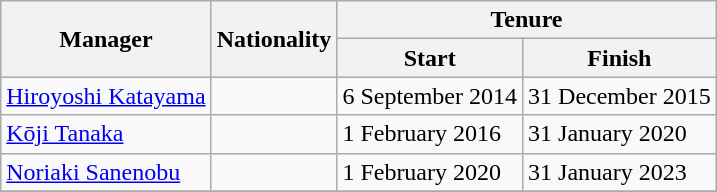<table class="wikitable">
<tr>
<th rowspan="2">Manager</th>
<th rowspan="2">Nationality</th>
<th colspan="2">Tenure </th>
</tr>
<tr>
<th>Start</th>
<th>Finish </th>
</tr>
<tr>
<td><a href='#'>Hiroyoshi Katayama</a></td>
<td></td>
<td>6 September 2014</td>
<td>31 December 2015<br></td>
</tr>
<tr>
<td><a href='#'>Kōji Tanaka</a></td>
<td></td>
<td>1 February 2016</td>
<td>31 January 2020<br></td>
</tr>
<tr>
<td><a href='#'>Noriaki Sanenobu</a></td>
<td></td>
<td>1 February 2020</td>
<td>31 January 2023<br></td>
</tr>
<tr>
</tr>
</table>
